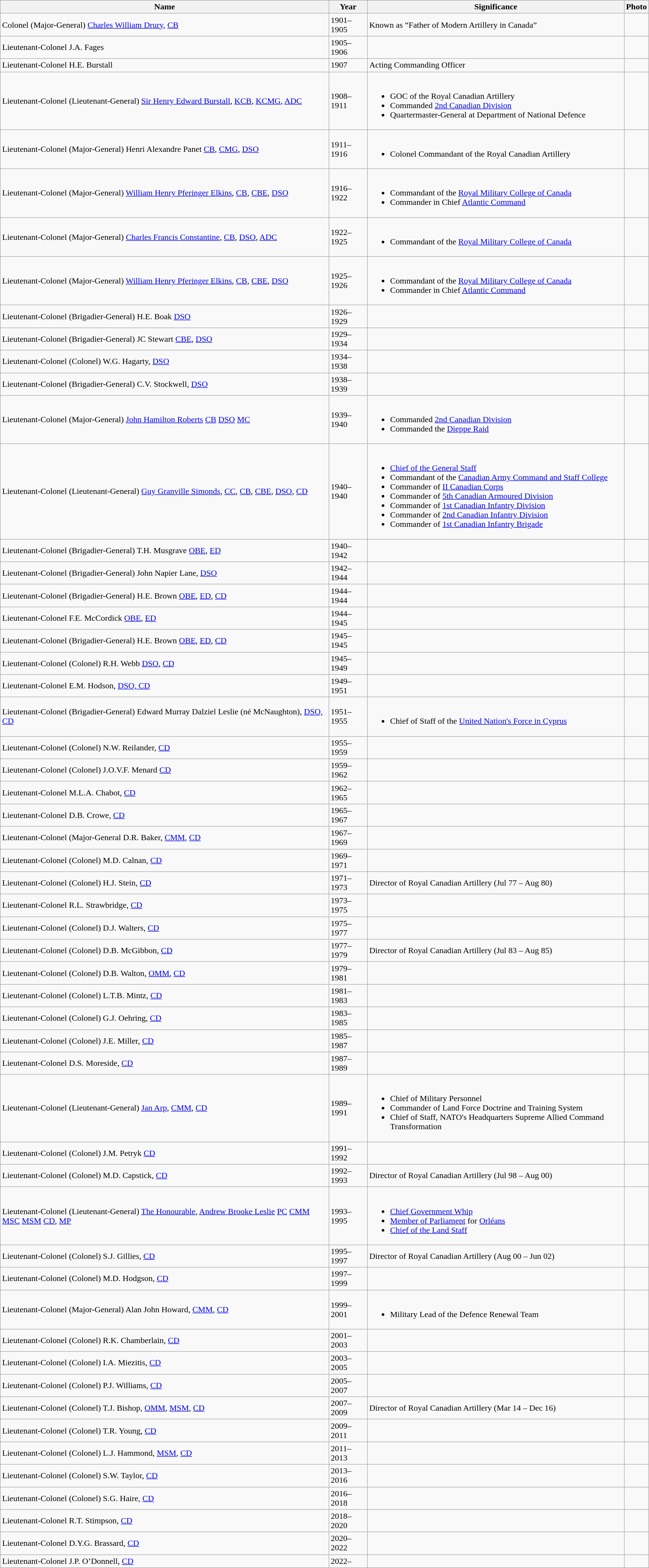<table class="wikitable">
<tr>
<th>Name</th>
<th>Year</th>
<th>Significance</th>
<th>Photo</th>
</tr>
<tr>
<td>Colonel (Major-General) <a href='#'>Charles William Drury</a>, <a href='#'>CB</a></td>
<td>1901–1905</td>
<td>Known as “Father of Modern Artillery in Canada”</td>
<td></td>
</tr>
<tr>
<td>Lieutenant-Colonel J.A. Fages</td>
<td>1905–1906</td>
<td></td>
<td></td>
</tr>
<tr>
<td>Lieutenant-Colonel H.E. Burstall</td>
<td>1907</td>
<td>Acting Commanding Officer</td>
<td></td>
</tr>
<tr>
<td>Lieutenant-Colonel (Lieutenant-General) <a href='#'>Sir Henry Edward Burstall</a>, <a href='#'>KCB</a>, <a href='#'>KCMG</a>, <a href='#'>ADC</a></td>
<td>1908–1911</td>
<td><br><ul><li>GOC of the Royal Canadian Artillery</li><li>Commanded  <a href='#'>2nd Canadian Division</a></li><li>Quartermaster-General at Department of National Defence</li></ul></td>
<td></td>
</tr>
<tr>
<td>Lieutenant-Colonel (Major-General) Henri Alexandre Panet <a href='#'>CB</a>, <a href='#'>CMG</a>, <a href='#'>DSO</a></td>
<td>1911–1916</td>
<td><br><ul><li>Colonel Commandant of the Royal Canadian Artillery</li></ul></td>
<td></td>
</tr>
<tr>
<td>Lieutenant-Colonel (Major-General) <a href='#'>William Henry Pferinger Elkins</a>, <a href='#'>CB</a>, <a href='#'>CBE</a>, <a href='#'>DSO</a></td>
<td>1916–1922</td>
<td><br><ul><li>Commandant of the <a href='#'>Royal Military College of Canada</a></li><li>Commander in Chief <a href='#'>Atlantic Command</a></li></ul></td>
<td></td>
</tr>
<tr>
<td>Lieutenant-Colonel (Major-General) <a href='#'>Charles Francis Constantine</a>, <a href='#'>CB</a>, <a href='#'>DSO</a>, <a href='#'>ADC</a></td>
<td>1922–1925</td>
<td><br><ul><li>Commandant of the <a href='#'>Royal Military College of Canada</a></li></ul></td>
<td></td>
</tr>
<tr>
<td>Lieutenant-Colonel (Major-General) <a href='#'>William Henry Pferinger Elkins</a>, <a href='#'>CB</a>, <a href='#'>CBE</a>, <a href='#'>DSO</a></td>
<td>1925–1926</td>
<td><br><ul><li>Commandant of the <a href='#'>Royal Military College of Canada</a></li><li>Commander in Chief <a href='#'>Atlantic Command</a></li></ul></td>
<td></td>
</tr>
<tr>
<td>Lieutenant-Colonel (Brigadier-General) H.E. Boak <a href='#'>DSO</a></td>
<td>1926–1929</td>
<td></td>
<td></td>
</tr>
<tr>
<td>Lieutenant-Colonel  (Brigadier-General) JC Stewart <a href='#'>CBE</a>, <a href='#'>DSO</a></td>
<td>1929–1934</td>
<td></td>
<td></td>
</tr>
<tr>
<td>Lieutenant-Colonel (Colonel) W.G. Hagarty, <a href='#'>DSO</a></td>
<td>1934–1938</td>
<td></td>
<td></td>
</tr>
<tr>
<td>Lieutenant-Colonel (Brigadier-General)  C.V. Stockwell, <a href='#'>DSO</a></td>
<td>1938–1939</td>
<td></td>
<td></td>
</tr>
<tr>
<td>Lieutenant-Colonel (Major-General) <a href='#'>John Hamilton Roberts</a> <a href='#'>CB</a> <a href='#'>DSO</a> <a href='#'>MC</a></td>
<td>1939–1940</td>
<td><br><ul><li>Commanded  <a href='#'>2nd Canadian Division</a></li><li>Commanded the <a href='#'>Dieppe Raid</a></li></ul></td>
<td></td>
</tr>
<tr>
<td>Lieutenant-Colonel (Lieutenant-General) <a href='#'>Guy Granville Simonds</a>, <a href='#'>CC</a>, <a href='#'>CB</a>, <a href='#'>CBE</a>, <a href='#'>DSO</a>, <a href='#'>CD</a></td>
<td>1940–1940</td>
<td><br><ul><li><a href='#'>Chief of the General Staff</a></li><li>Commandant of the <a href='#'>Canadian Army Command and Staff College</a></li><li>Commander of <a href='#'>II Canadian Corps</a></li><li>Commander of <a href='#'>5th Canadian Armoured Division</a></li><li>Commander of <a href='#'>1st Canadian Infantry Division</a></li><li>Commander of <a href='#'>2nd Canadian Infantry Division</a></li><li>Commander of <a href='#'>1st Canadian Infantry Brigade</a></li></ul></td>
<td></td>
</tr>
<tr>
<td>Lieutenant-Colonel (Brigadier-General) T.H. Musgrave <a href='#'>OBE</a>, <a href='#'>ED</a></td>
<td>1940–1942</td>
<td></td>
<td></td>
</tr>
<tr>
<td>Lieutenant-Colonel (Brigadier-General) John Napier Lane, <a href='#'>DSO</a></td>
<td>1942–1944</td>
<td></td>
<td></td>
</tr>
<tr>
<td>Lieutenant-Colonel (Brigadier-General) H.E. Brown <a href='#'>OBE</a>, <a href='#'>ED</a>, <a href='#'>CD</a></td>
<td>1944–1944</td>
<td></td>
<td></td>
</tr>
<tr>
<td>Lieutenant-Colonel F.E. McCordick <a href='#'>OBE</a>, <a href='#'>ED</a></td>
<td>1944–1945</td>
<td></td>
<td></td>
</tr>
<tr>
<td>Lieutenant-Colonel (Brigadier-General) H.E. Brown <a href='#'>OBE</a>, <a href='#'>ED</a>, <a href='#'>CD</a></td>
<td>1945–1945</td>
<td></td>
<td></td>
</tr>
<tr>
<td>Lieutenant-Colonel (Colonel) R.H. Webb <a href='#'>DSO</a>, <a href='#'>CD</a></td>
<td>1945–1949</td>
<td></td>
<td></td>
</tr>
<tr>
<td>Lieutenant-Colonel E.M. Hodson, <a href='#'>DSO, CD</a></td>
<td>1949–1951</td>
<td></td>
<td></td>
</tr>
<tr>
<td>Lieutenant-Colonel (Brigadier-General) Edward Murray Dalziel Leslie (né McNaughton), <a href='#'>DSO, CD</a></td>
<td>1951–1955</td>
<td><br><ul><li>Chief of Staff of the <a href='#'>United Nation's Force in Cyprus</a></li></ul></td>
<td></td>
</tr>
<tr>
<td>Lieutenant-Colonel (Colonel) N.W. Reilander, <a href='#'>CD</a></td>
<td>1955–1959</td>
<td></td>
<td></td>
</tr>
<tr>
<td>Lieutenant-Colonel (Colonel) J.O.V.F. Menard <a href='#'>CD</a></td>
<td>1959–1962</td>
<td></td>
<td></td>
</tr>
<tr>
<td>Lieutenant-Colonel M.L.A. Chabot, <a href='#'>CD</a></td>
<td>1962–1965</td>
<td></td>
<td></td>
</tr>
<tr>
<td>Lieutenant-Colonel D.B. Crowe, <a href='#'>CD</a></td>
<td>1965–1967</td>
<td></td>
<td></td>
</tr>
<tr>
<td>Lieutenant-Colonel (Major-General D.R. Baker, <a href='#'>CMM</a>, <a href='#'>CD</a></td>
<td>1967–1969</td>
<td></td>
<td></td>
</tr>
<tr>
<td>Lieutenant-Colonel (Colonel) M.D. Calnan, <a href='#'>CD</a></td>
<td>1969–1971</td>
<td></td>
<td></td>
</tr>
<tr>
<td>Lieutenant-Colonel (Colonel) H.J. Stein, <a href='#'>CD</a></td>
<td>1971–1973</td>
<td>Director of Royal Canadian Artillery (Jul 77 – Aug 80)</td>
<td></td>
</tr>
<tr>
<td>Lieutenant-Colonel R.L. Strawbridge, <a href='#'>CD</a></td>
<td>1973–1975</td>
<td></td>
<td></td>
</tr>
<tr>
<td>Lieutenant-Colonel (Colonel) D.J. Walters, <a href='#'>CD</a></td>
<td>1975–1977</td>
<td></td>
<td></td>
</tr>
<tr>
<td>Lieutenant-Colonel (Colonel) D.B. McGibbon, <a href='#'>CD</a></td>
<td>1977–1979</td>
<td>Director of Royal Canadian Artillery (Jul 83 – Aug 85)</td>
<td></td>
</tr>
<tr>
<td>Lieutenant-Colonel (Colonel) D.B. Walton, <a href='#'>OMM</a>, <a href='#'>CD</a></td>
<td>1979–1981</td>
<td></td>
<td></td>
</tr>
<tr>
<td>Lieutenant-Colonel (Colonel)  L.T.B. Mintz, <a href='#'>CD</a></td>
<td>1981–1983</td>
<td></td>
<td></td>
</tr>
<tr>
<td>Lieutenant-Colonel (Colonel) G.J. Oehring, <a href='#'>CD</a></td>
<td>1983–1985</td>
<td></td>
<td></td>
</tr>
<tr>
<td>Lieutenant-Colonel (Colonel) J.E. Miller, <a href='#'>CD</a></td>
<td>1985–1987</td>
<td></td>
<td></td>
</tr>
<tr>
<td>Lieutenant-Colonel D.S. Moreside, <a href='#'>CD</a></td>
<td>1987–1989</td>
<td></td>
<td></td>
</tr>
<tr>
<td>Lieutenant-Colonel (Lieutenant-General) <a href='#'>Jan Arp</a>, <a href='#'>CMM</a>, <a href='#'>CD</a></td>
<td>1989–1991</td>
<td><br><ul><li>Chief of Military Personnel</li><li>Commander of Land Force Doctrine and Training System</li><li>Chief of Staff, NATO's Headquarters Supreme Allied Command Transformation</li></ul></td>
<td></td>
</tr>
<tr>
<td>Lieutenant-Colonel (Colonel) J.M. Petryk  <a href='#'>CD</a></td>
<td>1991–1992</td>
<td></td>
<td></td>
</tr>
<tr>
<td>Lieutenant-Colonel (Colonel) M.D. Capstick, <a href='#'>CD</a></td>
<td>1992–1993</td>
<td>Director of Royal Canadian Artillery (Jul 98 – Aug 00)</td>
<td></td>
</tr>
<tr>
<td>Lieutenant-Colonel (Lieutenant-General) <a href='#'>The Honourable</a>, <a href='#'>Andrew Brooke Leslie</a> <a href='#'>PC</a> <a href='#'>CMM</a> <a href='#'>MSC</a> <a href='#'>MSM</a> <a href='#'>CD</a>, <a href='#'>MP</a></td>
<td>1993–1995</td>
<td><br><ul><li><a href='#'>Chief Government Whip</a></li><li><a href='#'>Member of Parliament</a> for <a href='#'>Orléans</a></li><li><a href='#'>Chief of the Land Staff</a></li></ul></td>
<td></td>
</tr>
<tr>
<td>Lieutenant-Colonel (Colonel) S.J. Gillies, <a href='#'>CD</a></td>
<td>1995–1997</td>
<td>Director of Royal Canadian Artillery (Aug 00 – Jun 02)</td>
<td></td>
</tr>
<tr>
<td>Lieutenant-Colonel (Colonel) M.D. Hodgson, <a href='#'>CD</a></td>
<td>1997–1999</td>
<td></td>
<td></td>
</tr>
<tr>
<td>Lieutenant-Colonel (Major-General) Alan John Howard, <a href='#'>CMM</a>, <a href='#'>CD</a></td>
<td>1999–2001</td>
<td><br><ul><li>Military Lead of the Defence Renewal Team</li></ul></td>
<td></td>
</tr>
<tr>
<td>Lieutenant-Colonel (Colonel) R.K. Chamberlain, <a href='#'>CD</a></td>
<td>2001–2003</td>
<td></td>
<td></td>
</tr>
<tr>
<td>Lieutenant-Colonel (Colonel) I.A. Miezitis, <a href='#'>CD</a></td>
<td>2003–2005</td>
<td></td>
<td></td>
</tr>
<tr>
<td>Lieutenant-Colonel (Colonel) P.J. Williams, <a href='#'>CD</a></td>
<td>2005–2007</td>
<td></td>
<td></td>
</tr>
<tr>
<td>Lieutenant-Colonel (Colonel) T.J. Bishop, <a href='#'>OMM</a>, <a href='#'>MSM</a>, <a href='#'>CD</a></td>
<td>2007–2009</td>
<td>Director of Royal Canadian Artillery (Mar 14 – Dec 16)</td>
<td></td>
</tr>
<tr>
<td>Lieutenant-Colonel (Colonel) T.R. Young, <a href='#'>CD</a></td>
<td>2009–2011</td>
<td></td>
<td></td>
</tr>
<tr>
<td>Lieutenant-Colonel (Colonel) L.J. Hammond, <a href='#'>MSM</a>, <a href='#'>CD</a></td>
<td>2011–2013</td>
<td></td>
<td></td>
</tr>
<tr>
<td>Lieutenant-Colonel (Colonel) S.W. Taylor, <a href='#'>CD</a></td>
<td>2013–2016</td>
<td></td>
<td></td>
</tr>
<tr>
<td>Lieutenant-Colonel (Colonel) S.G. Haire, <a href='#'>CD</a></td>
<td>2016–2018</td>
<td></td>
<td></td>
</tr>
<tr>
<td>Lieutenant-Colonel R.T. Stimpson, <a href='#'>CD</a></td>
<td>2018–2020</td>
<td></td>
<td></td>
</tr>
<tr>
<td>Lieutenant-Colonel D.Y.G. Brassard, <a href='#'>CD</a></td>
<td>2020–2022</td>
<td></td>
<td></td>
</tr>
<tr>
<td>Lieutenant-Colonel J.P. O’Donnell, <a href='#'>CD</a></td>
<td>2022–</td>
<td></td>
<td></td>
</tr>
</table>
